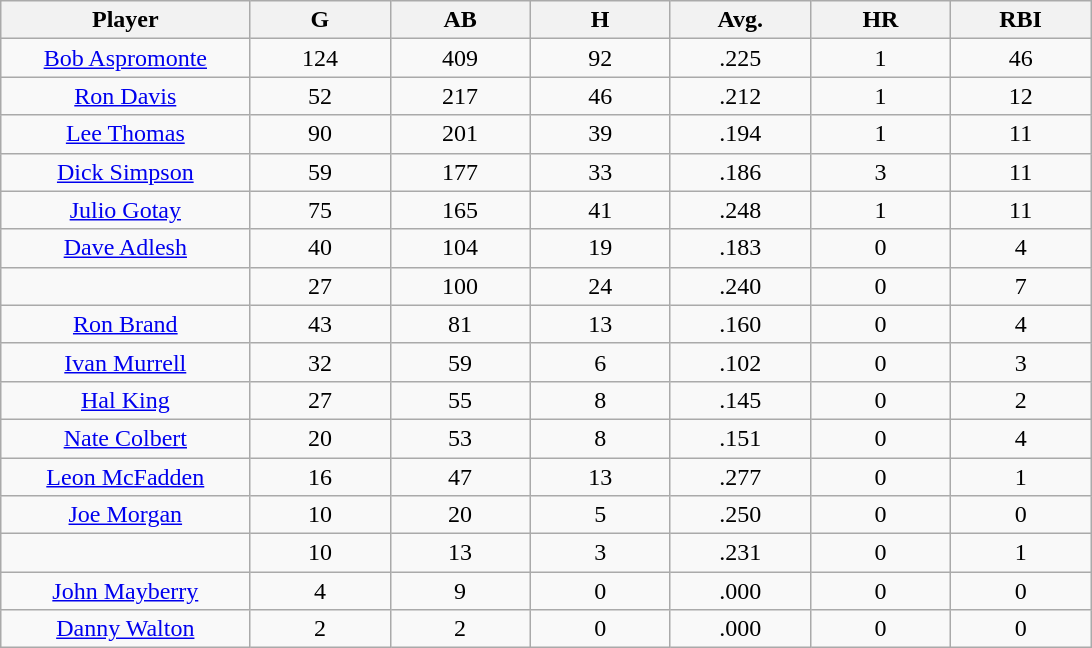<table class="wikitable sortable">
<tr>
<th bgcolor="#DDDDFF" width="16%">Player</th>
<th bgcolor="#DDDDFF" width="9%">G</th>
<th bgcolor="#DDDDFF" width="9%">AB</th>
<th bgcolor="#DDDDFF" width="9%">H</th>
<th bgcolor="#DDDDFF" width="9%">Avg.</th>
<th bgcolor="#DDDDFF" width="9%">HR</th>
<th bgcolor="#DDDDFF" width="9%">RBI</th>
</tr>
<tr align="center">
<td><a href='#'>Bob Aspromonte</a></td>
<td>124</td>
<td>409</td>
<td>92</td>
<td>.225</td>
<td>1</td>
<td>46</td>
</tr>
<tr align=center>
<td><a href='#'>Ron Davis</a></td>
<td>52</td>
<td>217</td>
<td>46</td>
<td>.212</td>
<td>1</td>
<td>12</td>
</tr>
<tr align=center>
<td><a href='#'>Lee Thomas</a></td>
<td>90</td>
<td>201</td>
<td>39</td>
<td>.194</td>
<td>1</td>
<td>11</td>
</tr>
<tr align=center>
<td><a href='#'>Dick Simpson</a></td>
<td>59</td>
<td>177</td>
<td>33</td>
<td>.186</td>
<td>3</td>
<td>11</td>
</tr>
<tr align=center>
<td><a href='#'>Julio Gotay</a></td>
<td>75</td>
<td>165</td>
<td>41</td>
<td>.248</td>
<td>1</td>
<td>11</td>
</tr>
<tr align=center>
<td><a href='#'>Dave Adlesh</a></td>
<td>40</td>
<td>104</td>
<td>19</td>
<td>.183</td>
<td>0</td>
<td>4</td>
</tr>
<tr align=center>
<td></td>
<td>27</td>
<td>100</td>
<td>24</td>
<td>.240</td>
<td>0</td>
<td>7</td>
</tr>
<tr align="center">
<td><a href='#'>Ron Brand</a></td>
<td>43</td>
<td>81</td>
<td>13</td>
<td>.160</td>
<td>0</td>
<td>4</td>
</tr>
<tr align=center>
<td><a href='#'>Ivan Murrell</a></td>
<td>32</td>
<td>59</td>
<td>6</td>
<td>.102</td>
<td>0</td>
<td>3</td>
</tr>
<tr align=center>
<td><a href='#'>Hal King</a></td>
<td>27</td>
<td>55</td>
<td>8</td>
<td>.145</td>
<td>0</td>
<td>2</td>
</tr>
<tr align=center>
<td><a href='#'>Nate Colbert</a></td>
<td>20</td>
<td>53</td>
<td>8</td>
<td>.151</td>
<td>0</td>
<td>4</td>
</tr>
<tr align=center>
<td><a href='#'>Leon McFadden</a></td>
<td>16</td>
<td>47</td>
<td>13</td>
<td>.277</td>
<td>0</td>
<td>1</td>
</tr>
<tr align=center>
<td><a href='#'>Joe Morgan</a></td>
<td>10</td>
<td>20</td>
<td>5</td>
<td>.250</td>
<td>0</td>
<td>0</td>
</tr>
<tr align=center>
<td></td>
<td>10</td>
<td>13</td>
<td>3</td>
<td>.231</td>
<td>0</td>
<td>1</td>
</tr>
<tr align="center">
<td><a href='#'>John Mayberry</a></td>
<td>4</td>
<td>9</td>
<td>0</td>
<td>.000</td>
<td>0</td>
<td>0</td>
</tr>
<tr align=center>
<td><a href='#'>Danny Walton</a></td>
<td>2</td>
<td>2</td>
<td>0</td>
<td>.000</td>
<td>0</td>
<td>0</td>
</tr>
</table>
